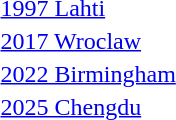<table>
<tr>
<td><a href='#'>1997 Lahti</a></td>
<td></td>
<td></td>
<td></td>
</tr>
<tr>
<td><a href='#'>2017 Wroclaw</a></td>
<td></td>
<td></td>
<td></td>
</tr>
<tr>
<td><a href='#'>2022 Birmingham</a></td>
<td></td>
<td></td>
<td></td>
</tr>
<tr>
<td><a href='#'>2025 Chengdu</a></td>
<td></td>
<td></td>
<td></td>
</tr>
</table>
